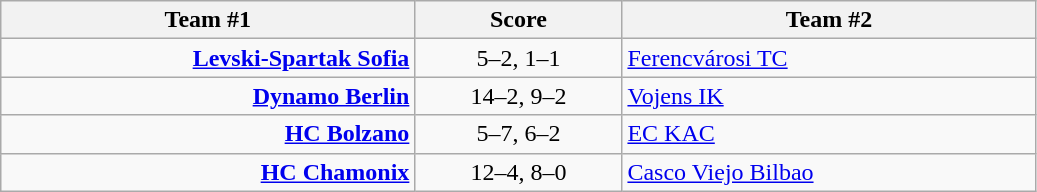<table class="wikitable" style="text-align: center;">
<tr>
<th width=22%>Team #1</th>
<th width=11%>Score</th>
<th width=22%>Team #2</th>
</tr>
<tr>
<td style="text-align: right;"><strong><a href='#'>Levski-Spartak Sofia</a></strong> </td>
<td>5–2, 1–1</td>
<td style="text-align: left;"> <a href='#'>Ferencvárosi TC</a></td>
</tr>
<tr>
<td style="text-align: right;"><strong><a href='#'>Dynamo Berlin</a></strong> </td>
<td>14–2, 9–2</td>
<td style="text-align: left;"> <a href='#'>Vojens IK</a></td>
</tr>
<tr>
<td style="text-align: right;"><strong><a href='#'>HC Bolzano</a></strong> </td>
<td>5–7, 6–2</td>
<td style="text-align: left;"> <a href='#'>EC KAC</a></td>
</tr>
<tr>
<td style="text-align: right;"><strong><a href='#'>HC Chamonix</a></strong> </td>
<td>12–4, 8–0</td>
<td style="text-align: left;"> <a href='#'>Casco Viejo Bilbao</a></td>
</tr>
</table>
